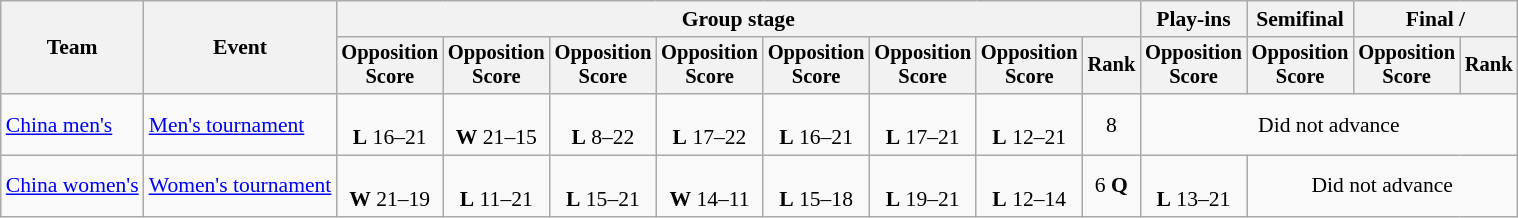<table class=wikitable style=font-size:90%;text-align:center>
<tr>
<th rowspan=2>Team</th>
<th rowspan=2>Event</th>
<th colspan=8>Group stage</th>
<th>Play-ins</th>
<th>Semifinal</th>
<th colspan=2>Final / </th>
</tr>
<tr style=font-size:95%>
<th>Opposition<br>Score</th>
<th>Opposition<br>Score</th>
<th>Opposition<br>Score</th>
<th>Opposition<br>Score</th>
<th>Opposition<br>Score</th>
<th>Opposition<br>Score</th>
<th>Opposition<br>Score</th>
<th>Rank</th>
<th>Opposition<br>Score</th>
<th>Opposition<br>Score</th>
<th>Opposition<br>Score</th>
<th>Rank</th>
</tr>
<tr>
<td align=left><a href='#'>China men's</a></td>
<td align=left><a href='#'>Men's tournament</a></td>
<td><br><strong>L</strong> 16–21</td>
<td><br><strong>W</strong> 21–15</td>
<td><br><strong>L</strong> 8–22</td>
<td><br><strong>L</strong> 17–22</td>
<td><br><strong>L</strong> 16–21</td>
<td><br><strong>L</strong> 17–21</td>
<td><br><strong>L</strong> 12–21</td>
<td>8</td>
<td colspan=4>Did not advance</td>
</tr>
<tr>
<td align=left><a href='#'>China women's</a></td>
<td align=left><a href='#'>Women's tournament</a></td>
<td><br><strong>W</strong> 21–19</td>
<td><br><strong>L</strong> 11–21</td>
<td><br><strong>L</strong> 15–21</td>
<td><br><strong>W</strong> 14–11</td>
<td><br><strong>L</strong> 15–18</td>
<td><br><strong>L</strong> 19–21</td>
<td><br><strong>L</strong> 12–14</td>
<td>6 <strong>Q</strong></td>
<td><br><strong>L</strong> 13–21</td>
<td colspan=3>Did not advance</td>
</tr>
</table>
